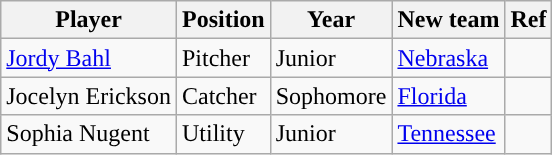<table class="wikitable sortable">
<tr>
<th style="text-align:center; ">Player</th>
<th style="text-align:center; ">Position</th>
<th style="text-align:center; ">Year</th>
<th style="text-align:center; ">New team</th>
<th style="text-align:center; ">Ref</th>
</tr>
<tr>
<td><a href='#'>Jordy Bahl</a></td>
<td>Pitcher</td>
<td>Junior</td>
<td><a href='#'>Nebraska</a></td>
<td></td>
</tr>
<tr>
<td>Jocelyn Erickson</td>
<td>Catcher</td>
<td>Sophomore</td>
<td><a href='#'>Florida</a></td>
<td></td>
</tr>
<tr>
<td>Sophia Nugent</td>
<td>Utility</td>
<td>Junior</td>
<td><a href='#'>Tennessee</a></td>
<td></td>
</tr>
</table>
